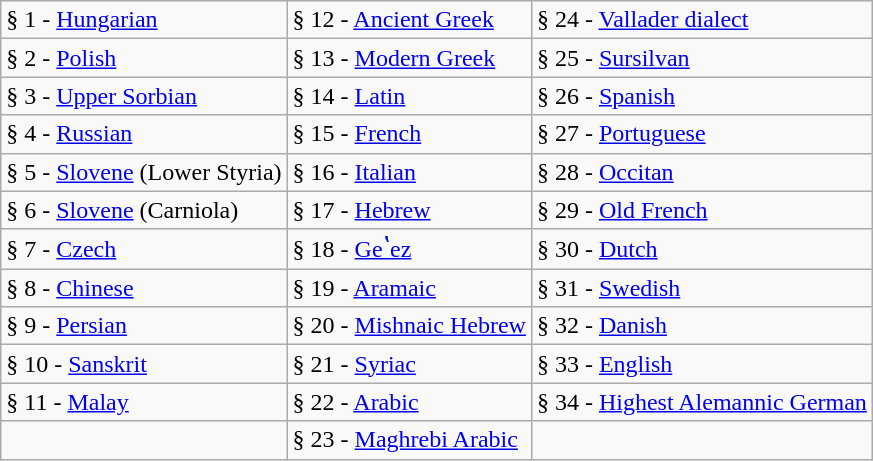<table class="wikitable">
<tr>
<td>§ 1 - <a href='#'>Hungarian</a></td>
<td>§ 12 - <a href='#'>Ancient Greek</a></td>
<td>§ 24 - <a href='#'>Vallader dialect</a></td>
</tr>
<tr>
<td>§ 2 - <a href='#'>Polish</a></td>
<td>§ 13 - <a href='#'>Modern Greek</a></td>
<td>§ 25 - <a href='#'>Sursilvan</a></td>
</tr>
<tr>
<td>§ 3 - <a href='#'>Upper Sorbian</a></td>
<td>§ 14 - <a href='#'>Latin</a></td>
<td>§ 26 - <a href='#'>Spanish</a></td>
</tr>
<tr>
<td>§ 4 - <a href='#'>Russian</a></td>
<td>§ 15 - <a href='#'>French</a></td>
<td>§ 27 - <a href='#'>Portuguese</a></td>
</tr>
<tr>
<td>§ 5 - <a href='#'>Slovene</a> (Lower Styria)</td>
<td>§ 16 - <a href='#'>Italian</a></td>
<td>§ 28 - <a href='#'>Occitan</a></td>
</tr>
<tr>
<td>§ 6 - <a href='#'>Slovene</a> (Carniola)</td>
<td>§ 17 - <a href='#'>Hebrew</a></td>
<td>§ 29 - <a href='#'>Old French</a></td>
</tr>
<tr>
<td>§ 7 - <a href='#'>Czech</a></td>
<td>§ 18 - <a href='#'>Geʽez</a></td>
<td>§ 30 - <a href='#'>Dutch</a></td>
</tr>
<tr>
<td>§ 8 - <a href='#'>Chinese</a></td>
<td>§ 19 - <a href='#'>Aramaic</a></td>
<td>§ 31 - <a href='#'>Swedish</a></td>
</tr>
<tr>
<td>§ 9 - <a href='#'>Persian</a></td>
<td>§ 20 - <a href='#'>Mishnaic Hebrew</a></td>
<td>§ 32 - <a href='#'>Danish</a></td>
</tr>
<tr>
<td>§ 10 - <a href='#'>Sanskrit</a></td>
<td>§ 21 - <a href='#'>Syriac</a></td>
<td>§ 33 - <a href='#'>English</a></td>
</tr>
<tr>
<td>§ 11 - <a href='#'>Malay</a></td>
<td>§ 22 - <a href='#'>Arabic</a></td>
<td>§ 34 - <a href='#'>Highest Alemannic German</a></td>
</tr>
<tr>
<td></td>
<td>§ 23 - <a href='#'>Maghrebi Arabic</a></td>
<td></td>
</tr>
</table>
